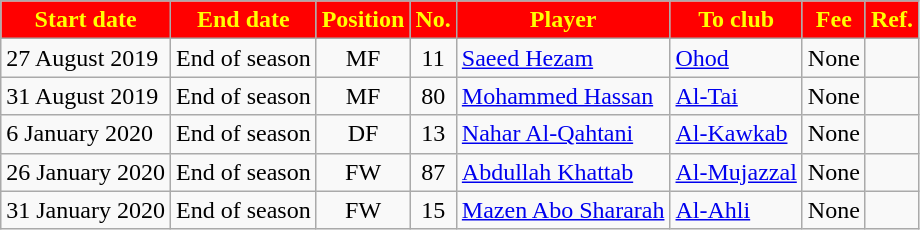<table class="wikitable sortable">
<tr>
<th style="background:red; color:yellow;"><strong>Start date</strong></th>
<th style="background:red; color:yellow;"><strong>End date</strong></th>
<th style="background:red; color:yellow;"><strong>Position</strong></th>
<th style="background:red; color:yellow;"><strong>No.</strong></th>
<th style="background:red; color:yellow;"><strong>Player</strong></th>
<th style="background:red; color:yellow;"><strong>To club</strong></th>
<th style="background:red; color:yellow;"><strong>Fee</strong></th>
<th style="background:red; color:yellow;"><strong>Ref.</strong></th>
</tr>
<tr>
<td>27 August 2019</td>
<td>End of season</td>
<td style="text-align:center;">MF</td>
<td style="text-align:center;">11</td>
<td style="text-align:left;"> <a href='#'>Saeed Hezam</a></td>
<td style="text-align:left;"> <a href='#'>Ohod</a></td>
<td>None</td>
<td></td>
</tr>
<tr>
<td>31 August 2019</td>
<td>End of season</td>
<td style="text-align:center;">MF</td>
<td style="text-align:center;">80</td>
<td style="text-align:left;"> <a href='#'>Mohammed Hassan</a></td>
<td style="text-align:left;"> <a href='#'>Al-Tai</a></td>
<td>None</td>
<td></td>
</tr>
<tr>
<td>6 January 2020</td>
<td>End of season</td>
<td style="text-align:center;">DF</td>
<td style="text-align:center;">13</td>
<td style="text-align:left;"> <a href='#'>Nahar Al-Qahtani</a></td>
<td style="text-align:left;"> <a href='#'>Al-Kawkab</a></td>
<td>None</td>
<td></td>
</tr>
<tr>
<td>26 January 2020</td>
<td>End of season</td>
<td style="text-align:center;">FW</td>
<td style="text-align:center;">87</td>
<td style="text-align:left;"> <a href='#'>Abdullah Khattab</a></td>
<td style="text-align:left;"> <a href='#'>Al-Mujazzal</a></td>
<td>None</td>
<td></td>
</tr>
<tr>
<td>31 January 2020</td>
<td>End of season</td>
<td style="text-align:center;">FW</td>
<td style="text-align:center;">15</td>
<td style="text-align:left;"> <a href='#'>Mazen Abo Shararah</a></td>
<td style="text-align:left;"> <a href='#'>Al-Ahli</a></td>
<td>None</td>
<td></td>
</tr>
</table>
